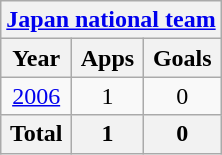<table class="wikitable" style="text-align:center">
<tr>
<th colspan=3><a href='#'>Japan national team</a></th>
</tr>
<tr>
<th>Year</th>
<th>Apps</th>
<th>Goals</th>
</tr>
<tr>
<td><a href='#'>2006</a></td>
<td>1</td>
<td>0</td>
</tr>
<tr>
<th>Total</th>
<th>1</th>
<th>0</th>
</tr>
</table>
